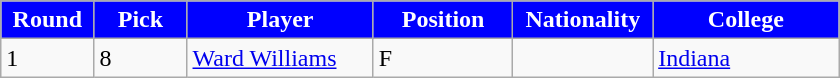<table class="wikitable sortable sortable">
<tr>
<th style="background:#0000FF; color:white" width="10%">Round</th>
<th style="background:#0000FF; color:white" width="10%">Pick</th>
<th style="background:#0000FF; color:white" width="20%">Player</th>
<th style="background:#0000FF; color:white" width="15%">Position</th>
<th style="background:#0000FF; color:white" width="15%">Nationality</th>
<th style="background:#0000FF; color:white" width="20%">College</th>
</tr>
<tr>
<td>1</td>
<td>8</td>
<td><a href='#'>Ward Williams</a></td>
<td>F</td>
<td></td>
<td><a href='#'>Indiana</a></td>
</tr>
</table>
